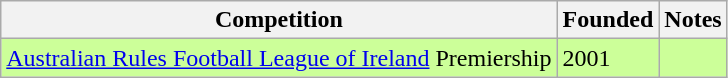<table class="wikitable" border="1">
<tr>
<th>Competition</th>
<th>Founded</th>
<th>Notes</th>
</tr>
<tr bgcolor="#CCFF99">
<td><a href='#'>Australian Rules Football League of Ireland</a> Premiership</td>
<td>2001</td>
<td></td>
</tr>
</table>
